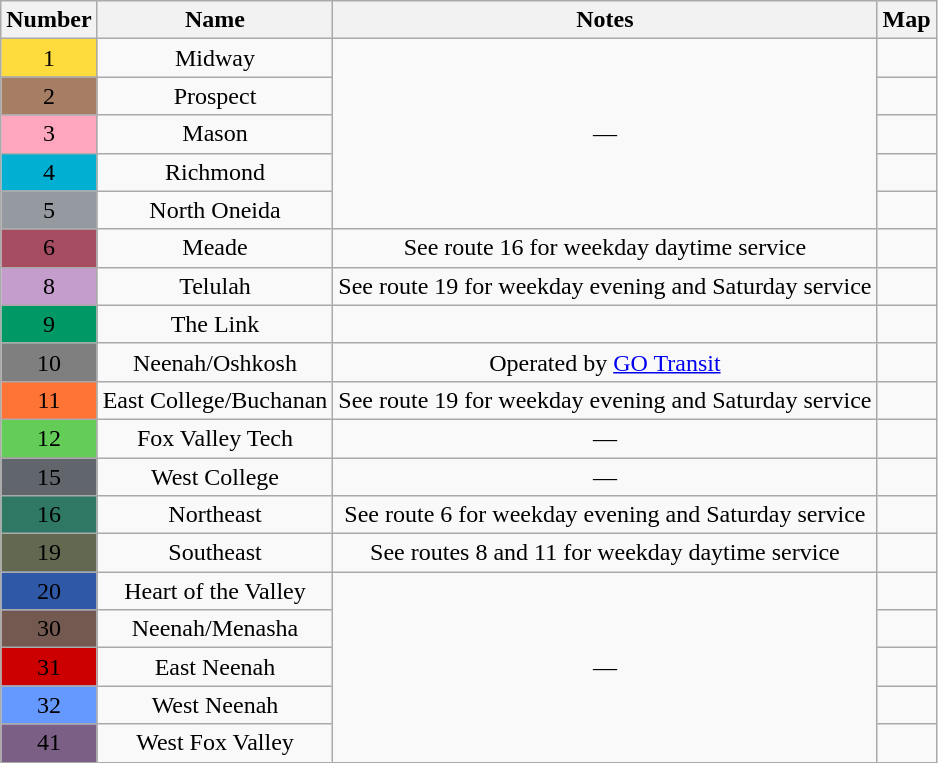<table class="wikitable sortable"  style="text-align: center;">
<tr>
<th>Number</th>
<th>Name</th>
<th>Notes</th>
<th>Map</th>
</tr>
<tr>
<td style="background: #ffdc3d;">1</td>
<td>Midway</td>
<td rowspan="5">—</td>
<td></td>
</tr>
<tr>
<td style="background: #a57e64;">2</td>
<td>Prospect</td>
<td></td>
</tr>
<tr>
<td style="background: #fea6bd;">3</td>
<td>Mason</td>
<td></td>
</tr>
<tr>
<td style="background: #00afd1;">4</td>
<td>Richmond</td>
<td></td>
</tr>
<tr>
<td style="background: #949a9f;">5</td>
<td>North Oneida</td>
<td></td>
</tr>
<tr>
<td style="background: #a64d61;">6</td>
<td>Meade</td>
<td>See route 16 for weekday daytime service</td>
<td></td>
</tr>
<tr>
<td style="background: #c49dcc;">8</td>
<td>Telulah</td>
<td>See route 19 for weekday evening and Saturday service</td>
<td></td>
</tr>
<tr>
<td style="background: #009966;">9</td>
<td>The Link</td>
<td></td>
<td></td>
</tr>
<tr>
<td style="background: #7f7f7f;">10</td>
<td>Neenah/Oshkosh</td>
<td>Operated by <a href='#'>GO Transit</a></td>
<td></td>
</tr>
<tr>
<td style="background: #ff7334;">11</td>
<td>East College/Buchanan</td>
<td>See route 19 for weekday evening and Saturday service</td>
<td></td>
</tr>
<tr>
<td style="background: #63cd58;">12</td>
<td>Fox Valley Tech</td>
<td>—</td>
<td></td>
</tr>
<tr>
<td style="background: #61666c;">15</td>
<td>West College</td>
<td>—</td>
<td></td>
</tr>
<tr>
<td style="background: #2e7864;">16</td>
<td>Northeast</td>
<td>See route 6 for weekday evening and Saturday service</td>
<td></td>
</tr>
<tr>
<td style="background: #636851;">19</td>
<td>Southeast</td>
<td>See routes 8 and 11 for weekday daytime service</td>
<td></td>
</tr>
<tr>
<td style="background: #2f58a7;">20</td>
<td>Heart of the Valley</td>
<td rowspan="5">—</td>
<td></td>
</tr>
<tr>
<td style="background: #735950;">30</td>
<td>Neenah/Menasha</td>
<td></td>
</tr>
<tr>
<td style="background: #cc0000;">31</td>
<td>East Neenah</td>
<td></td>
</tr>
<tr>
<td style="background: #6699ff;">32</td>
<td>West Neenah</td>
<td></td>
</tr>
<tr>
<td style="background: #7b5f85;">41</td>
<td>West Fox Valley</td>
<td></td>
</tr>
</table>
